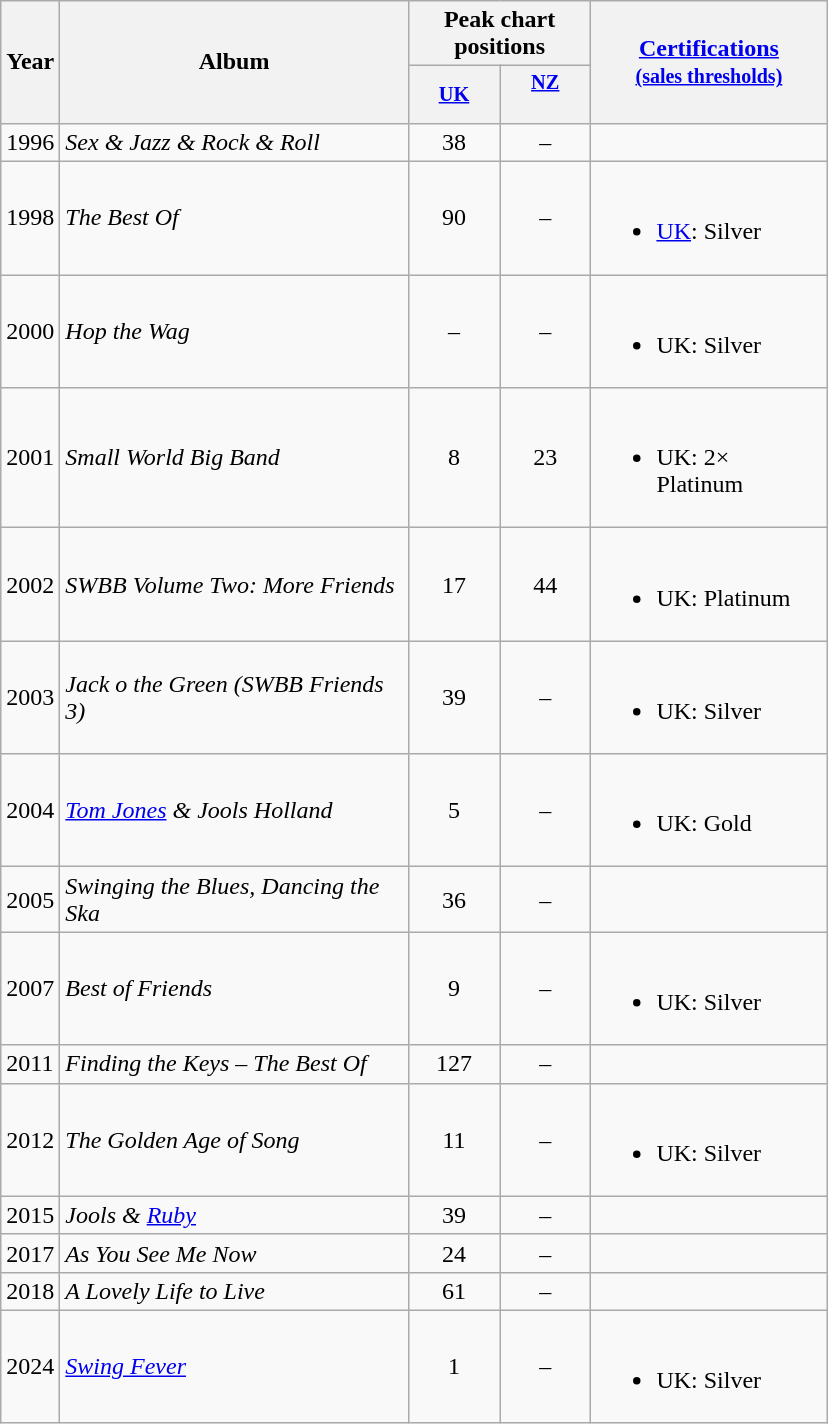<table class="wikitable" style="text-align:left;">
<tr>
<th rowspan="2">Year</th>
<th rowspan="2" style="width:225px;">Album</th>
<th colspan="2">Peak chart positions</th>
<th rowspan="2" style="width:150px;"><a href='#'>Certifications</a><br><small><a href='#'>(sales thresholds)</a></small></th>
</tr>
<tr>
<th style="width:4em;font-size:85%"><a href='#'>UK</a><br></th>
<th style="width:4em;font-size:85%"><a href='#'>NZ</a><br><br></th>
</tr>
<tr>
<td>1996</td>
<td><em>Sex & Jazz & Rock & Roll</em></td>
<td style="text-align:center;">38</td>
<td style="text-align:center;">–</td>
<td></td>
</tr>
<tr>
<td>1998</td>
<td><em>The Best Of</em></td>
<td style="text-align:center;">90</td>
<td style="text-align:center;">–</td>
<td><br><ul><li><a href='#'>UK</a>: Silver</li></ul></td>
</tr>
<tr>
<td>2000</td>
<td><em>Hop the Wag</em></td>
<td style="text-align:center;">–</td>
<td style="text-align:center;">–</td>
<td><br><ul><li>UK: Silver</li></ul></td>
</tr>
<tr>
<td>2001</td>
<td><em>Small World Big Band</em></td>
<td style="text-align:center;">8</td>
<td style="text-align:center;">23</td>
<td><br><ul><li>UK: 2× Platinum</li></ul></td>
</tr>
<tr>
<td>2002</td>
<td><em>SWBB Volume Two: More Friends</em></td>
<td style="text-align:center;">17</td>
<td style="text-align:center;">44</td>
<td><br><ul><li>UK: Platinum</li></ul></td>
</tr>
<tr>
<td>2003</td>
<td><em>Jack o the Green (SWBB Friends 3)</em></td>
<td style="text-align:center;">39</td>
<td style="text-align:center;">–</td>
<td><br><ul><li>UK: Silver</li></ul></td>
</tr>
<tr>
<td>2004</td>
<td><em><a href='#'>Tom Jones</a> & Jools Holland</em></td>
<td style="text-align:center;">5</td>
<td style="text-align:center;">–</td>
<td><br><ul><li>UK: Gold</li></ul></td>
</tr>
<tr>
<td>2005</td>
<td><em>Swinging the Blues, Dancing the Ska</em></td>
<td style="text-align:center;">36</td>
<td style="text-align:center;">–</td>
<td></td>
</tr>
<tr>
<td>2007</td>
<td><em>Best of Friends</em></td>
<td style="text-align:center;">9</td>
<td style="text-align:center;">–</td>
<td><br><ul><li>UK: Silver</li></ul></td>
</tr>
<tr>
<td>2011</td>
<td><em>Finding the Keys – The Best Of</em></td>
<td style="text-align:center;">127</td>
<td style="text-align:center;">–</td>
<td></td>
</tr>
<tr>
<td>2012</td>
<td><em>The Golden Age of Song</em></td>
<td style="text-align:center;">11</td>
<td style="text-align:center;">–</td>
<td><br><ul><li>UK: Silver</li></ul></td>
</tr>
<tr>
<td>2015</td>
<td><em>Jools & <a href='#'>Ruby</a></em></td>
<td style="text-align:center;">39</td>
<td style="text-align:center;">–</td>
<td></td>
</tr>
<tr>
<td>2017</td>
<td><em>As You See Me Now</em> </td>
<td style="text-align:center;">24</td>
<td style="text-align:center;">–</td>
<td></td>
</tr>
<tr>
<td>2018</td>
<td><em>A Lovely Life to Live</em> </td>
<td style="text-align:center;">61</td>
<td style="text-align:center;">–</td>
<td></td>
</tr>
<tr>
<td>2024</td>
<td><em><a href='#'>Swing Fever</a></em> </td>
<td style="text-align:center;">1</td>
<td style="text-align:center;">–</td>
<td><br><ul><li>UK: Silver</li></ul></td>
</tr>
</table>
